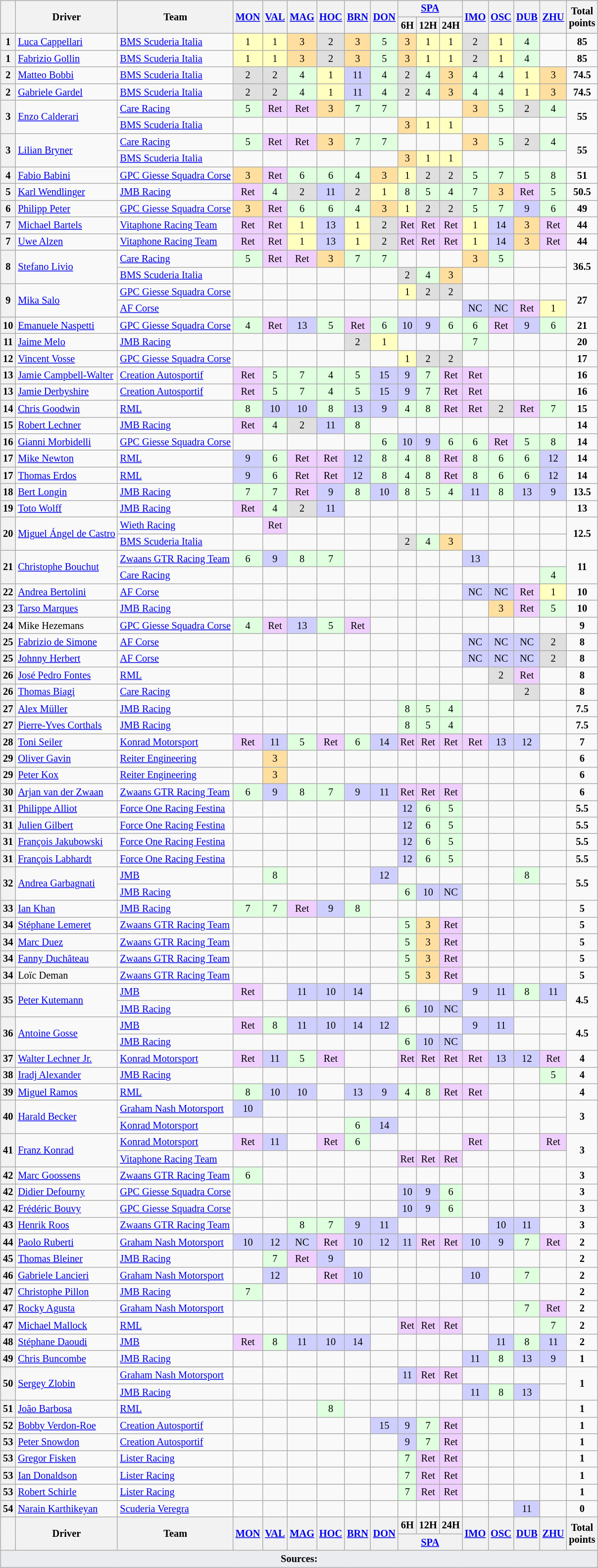<table>
<tr>
<td><br><table class="wikitable" style="font-size: 85%; text-align:center;">
<tr>
<th rowspan=2 valign=middle></th>
<th rowspan=2 valign=middle>Driver</th>
<th rowspan=2 valign=middle>Team</th>
<th rowspan=2><a href='#'>MON</a><br></th>
<th rowspan=2><a href='#'>VAL</a><br></th>
<th rowspan=2><a href='#'>MAG</a><br></th>
<th rowspan=2><a href='#'>HOC</a><br></th>
<th rowspan=2><a href='#'>BRN</a><br></th>
<th rowspan=2><a href='#'>DON</a><br></th>
<th colspan=3><a href='#'>SPA</a> </th>
<th rowspan=2><a href='#'>IMO</a><br></th>
<th rowspan=2><a href='#'>OSC</a><br></th>
<th rowspan=2><a href='#'>DUB</a><br></th>
<th rowspan=2><a href='#'>ZHU</a><br></th>
<th rowspan=2 valign=middle>Total<br>points</th>
</tr>
<tr>
<th>6H</th>
<th>12H</th>
<th>24H</th>
</tr>
<tr>
<th>1</th>
<td align=left> <a href='#'>Luca Cappellari</a></td>
<td align=left> <a href='#'>BMS Scuderia Italia</a></td>
<td style="background:#FFFFBF;">1</td>
<td style="background:#FFFFBF;">1</td>
<td style="background:#FFDF9F;">3</td>
<td style="background:#DFDFDF;">2</td>
<td style="background:#FFDF9F;">3</td>
<td style="background:#DFFFDF;">5</td>
<td style="background:#FFDF9F;">3</td>
<td style="background:#FFFFBF;">1</td>
<td style="background:#FFFFBF;">1</td>
<td style="background:#DFDFDF;">2</td>
<td style="background:#FFFFBF;">1</td>
<td style="background:#DFFFDF;">4</td>
<td></td>
<td><strong>85</strong></td>
</tr>
<tr>
<th>1</th>
<td align=left> <a href='#'>Fabrizio Gollin</a></td>
<td align=left> <a href='#'>BMS Scuderia Italia</a></td>
<td style="background:#FFFFBF;">1</td>
<td style="background:#FFFFBF;">1</td>
<td style="background:#FFDF9F;">3</td>
<td style="background:#DFDFDF;">2</td>
<td style="background:#FFDF9F;">3</td>
<td style="background:#DFFFDF;">5</td>
<td style="background:#FFDF9F;">3</td>
<td style="background:#FFFFBF;">1</td>
<td style="background:#FFFFBF;">1</td>
<td style="background:#DFDFDF;">2</td>
<td style="background:#FFFFBF;">1</td>
<td style="background:#DFFFDF;">4</td>
<td></td>
<td><strong>85</strong></td>
</tr>
<tr>
<th>2</th>
<td align=left> <a href='#'>Matteo Bobbi</a></td>
<td align=left> <a href='#'>BMS Scuderia Italia</a></td>
<td style="background:#DFDFDF;">2</td>
<td style="background:#DFDFDF;">2</td>
<td style="background:#DFFFDF;">4</td>
<td style="background:#FFFFBF;">1</td>
<td style="background:#CFCFFF;">11</td>
<td style="background:#DFFFDF;">4</td>
<td style="background:#DFDFDF;">2</td>
<td style="background:#DFFFDF;">4</td>
<td style="background:#FFDF9F;">3</td>
<td style="background:#DFFFDF;">4</td>
<td style="background:#DFFFDF;">4</td>
<td style="background:#FFFFBF;">1</td>
<td style="background:#FFDF9F;">3</td>
<td><strong>74.5</strong></td>
</tr>
<tr>
<th>2</th>
<td align=left> <a href='#'>Gabriele Gardel</a></td>
<td align=left> <a href='#'>BMS Scuderia Italia</a></td>
<td style="background:#DFDFDF;">2</td>
<td style="background:#DFDFDF;">2</td>
<td style="background:#DFFFDF;">4</td>
<td style="background:#FFFFBF;">1</td>
<td style="background:#CFCFFF;">11</td>
<td style="background:#DFFFDF;">4</td>
<td style="background:#DFDFDF;">2</td>
<td style="background:#DFFFDF;">4</td>
<td style="background:#FFDF9F;">3</td>
<td style="background:#DFFFDF;">4</td>
<td style="background:#DFFFDF;">4</td>
<td style="background:#FFFFBF;">1</td>
<td style="background:#FFDF9F;">3</td>
<td><strong>74.5</strong></td>
</tr>
<tr>
<th rowspan=2>3</th>
<td rowspan=2 align=left> <a href='#'>Enzo Calderari</a></td>
<td align=left> <a href='#'>Care Racing</a></td>
<td style="background:#DFFFDF;">5</td>
<td style="background:#EFCFFF;">Ret</td>
<td style="background:#EFCFFF;">Ret</td>
<td style="background:#FFDF9F;">3</td>
<td style="background:#DFFFDF;">7</td>
<td style="background:#DFFFDF;">7</td>
<td></td>
<td></td>
<td></td>
<td style="background:#FFDF9F;">3</td>
<td style="background:#DFFFDF;">5</td>
<td style="background:#DFDFDF;">2</td>
<td style="background:#DFFFDF;">4</td>
<td rowspan=2><strong>55</strong></td>
</tr>
<tr>
<td align=left> <a href='#'>BMS Scuderia Italia</a></td>
<td></td>
<td></td>
<td></td>
<td></td>
<td></td>
<td></td>
<td style="background:#FFDF9F;">3</td>
<td style="background:#FFFFBF;">1</td>
<td style="background:#FFFFBF;">1</td>
<td></td>
<td></td>
<td></td>
<td></td>
</tr>
<tr>
<th rowspan=2>3</th>
<td rowspan=2 align=left> <a href='#'>Lilian Bryner</a></td>
<td align=left> <a href='#'>Care Racing</a></td>
<td style="background:#DFFFDF;">5</td>
<td style="background:#EFCFFF;">Ret</td>
<td style="background:#EFCFFF;">Ret</td>
<td style="background:#FFDF9F;">3</td>
<td style="background:#DFFFDF;">7</td>
<td style="background:#DFFFDF;">7</td>
<td></td>
<td></td>
<td></td>
<td style="background:#FFDF9F;">3</td>
<td style="background:#DFFFDF;">5</td>
<td style="background:#DFDFDF;">2</td>
<td style="background:#DFFFDF;">4</td>
<td rowspan=2><strong>55</strong></td>
</tr>
<tr>
<td align=left> <a href='#'>BMS Scuderia Italia</a></td>
<td></td>
<td></td>
<td></td>
<td></td>
<td></td>
<td></td>
<td style="background:#FFDF9F;">3</td>
<td style="background:#FFFFBF;">1</td>
<td style="background:#FFFFBF;">1</td>
<td></td>
<td></td>
<td></td>
<td></td>
</tr>
<tr>
<th>4</th>
<td align=left> <a href='#'>Fabio Babini</a></td>
<td align=left> <a href='#'>GPC Giesse Squadra Corse</a></td>
<td style="background:#FFDF9F;">3</td>
<td style="background:#EFCFFF;">Ret</td>
<td style="background:#DFFFDF;">6</td>
<td style="background:#DFFFDF;">6</td>
<td style="background:#DFFFDF;">4</td>
<td style="background:#FFDF9F;">3</td>
<td style="background:#FFFFBF;">1</td>
<td style="background:#DFDFDF;">2</td>
<td style="background:#DFDFDF;">2</td>
<td style="background:#DFFFDF;">5</td>
<td style="background:#DFFFDF;">7</td>
<td style="background:#DFFFDF;">5</td>
<td style="background:#DFFFDF;">8</td>
<td><strong>51</strong></td>
</tr>
<tr>
<th>5</th>
<td align=left> <a href='#'>Karl Wendlinger</a></td>
<td align=left> <a href='#'>JMB Racing</a></td>
<td style="background:#EFCFFF;">Ret</td>
<td style="background:#DFFFDF;">4</td>
<td style="background:#DFDFDF;">2</td>
<td style="background:#CFCFFF;">11</td>
<td style="background:#DFDFDF;">2</td>
<td style="background:#FFFFBF;">1</td>
<td style="background:#DFFFDF;">8</td>
<td style="background:#DFFFDF;">5</td>
<td style="background:#DFFFDF;">4</td>
<td style="background:#DFFFDF;">7</td>
<td style="background:#FFDF9F;">3</td>
<td style="background:#EFCFFF;">Ret</td>
<td style="background:#DFFFDF;">5</td>
<td><strong>50.5</strong></td>
</tr>
<tr>
<th>6</th>
<td align=left> <a href='#'>Philipp Peter</a></td>
<td align=left> <a href='#'>GPC Giesse Squadra Corse</a></td>
<td style="background:#FFDF9F;">3</td>
<td style="background:#EFCFFF;">Ret</td>
<td style="background:#DFFFDF;">6</td>
<td style="background:#DFFFDF;">6</td>
<td style="background:#DFFFDF;">4</td>
<td style="background:#FFDF9F;">3</td>
<td style="background:#FFFFBF;">1</td>
<td style="background:#DFDFDF;">2</td>
<td style="background:#DFDFDF;">2</td>
<td style="background:#DFFFDF;">5</td>
<td style="background:#DFFFDF;">7</td>
<td style="background:#CFCFFF;">9</td>
<td style="background:#DFFFDF;">6</td>
<td><strong>49</strong></td>
</tr>
<tr>
<th>7</th>
<td align=left> <a href='#'>Michael Bartels</a></td>
<td align=left> <a href='#'>Vitaphone Racing Team</a></td>
<td style="background:#EFCFFF;">Ret</td>
<td style="background:#EFCFFF;">Ret</td>
<td style="background:#FFFFBF;">1</td>
<td style="background:#CFCFFF;">13</td>
<td style="background:#FFFFBF;">1</td>
<td style="background:#DFDFDF;">2</td>
<td style="background:#EFCFFF;">Ret</td>
<td style="background:#EFCFFF;">Ret</td>
<td style="background:#EFCFFF;">Ret</td>
<td style="background:#FFFFBF;">1</td>
<td style="background:#CFCFFF;">14</td>
<td style="background:#FFDF9F;">3</td>
<td style="background:#EFCFFF;">Ret</td>
<td><strong>44</strong></td>
</tr>
<tr>
<th>7</th>
<td align=left> <a href='#'>Uwe Alzen</a></td>
<td align=left> <a href='#'>Vitaphone Racing Team</a></td>
<td style="background:#EFCFFF;">Ret</td>
<td style="background:#EFCFFF;">Ret</td>
<td style="background:#FFFFBF;">1</td>
<td style="background:#CFCFFF;">13</td>
<td style="background:#FFFFBF;">1</td>
<td style="background:#DFDFDF;">2</td>
<td style="background:#EFCFFF;">Ret</td>
<td style="background:#EFCFFF;">Ret</td>
<td style="background:#EFCFFF;">Ret</td>
<td style="background:#FFFFBF;">1</td>
<td style="background:#CFCFFF;">14</td>
<td style="background:#FFDF9F;">3</td>
<td style="background:#EFCFFF;">Ret</td>
<td><strong>44</strong></td>
</tr>
<tr>
<th rowspan=2>8</th>
<td rowspan=2 align=left> <a href='#'>Stefano Livio</a></td>
<td align=left> <a href='#'>Care Racing</a></td>
<td style="background:#DFFFDF;">5</td>
<td style="background:#EFCFFF;">Ret</td>
<td style="background:#EFCFFF;">Ret</td>
<td style="background:#FFDF9F;">3</td>
<td style="background:#DFFFDF;">7</td>
<td style="background:#DFFFDF;">7</td>
<td></td>
<td></td>
<td></td>
<td style="background:#FFDF9F;">3</td>
<td style="background:#DFFFDF;">5</td>
<td></td>
<td></td>
<td rowspan=2><strong>36.5</strong></td>
</tr>
<tr>
<td align=left> <a href='#'>BMS Scuderia Italia</a></td>
<td></td>
<td></td>
<td></td>
<td></td>
<td></td>
<td></td>
<td style="background:#DFDFDF;">2</td>
<td style="background:#DFFFDF;">4</td>
<td style="background:#FFDF9F;">3</td>
<td></td>
<td></td>
<td></td>
<td></td>
</tr>
<tr>
<th rowspan=2>9</th>
<td rowspan=2 align=left> <a href='#'>Mika Salo</a></td>
<td align=left> <a href='#'>GPC Giesse Squadra Corse</a></td>
<td></td>
<td></td>
<td></td>
<td></td>
<td></td>
<td></td>
<td style="background:#FFFFBF;">1</td>
<td style="background:#DFDFDF;">2</td>
<td style="background:#DFDFDF;">2</td>
<td></td>
<td></td>
<td></td>
<td></td>
<td rowspan=2><strong>27</strong></td>
</tr>
<tr>
<td align=left> <a href='#'>AF Corse</a></td>
<td></td>
<td></td>
<td></td>
<td></td>
<td></td>
<td></td>
<td></td>
<td></td>
<td></td>
<td style="background:#CFCFFF;">NC</td>
<td style="background:#CFCFFF;">NC</td>
<td style="background:#EFCFFF;">Ret</td>
<td style="background:#FFFFBF;">1</td>
</tr>
<tr>
<th>10</th>
<td align=left> <a href='#'>Emanuele Naspetti</a></td>
<td align=left> <a href='#'>GPC Giesse Squadra Corse</a></td>
<td style="background:#DFFFDF;">4</td>
<td style="background:#EFCFFF;">Ret</td>
<td style="background:#CFCFFF;">13</td>
<td style="background:#DFFFDF;">5</td>
<td style="background:#EFCFFF;">Ret</td>
<td style="background:#DFFFDF;">6</td>
<td style="background:#CFCFFF;">10</td>
<td style="background:#CFCFFF;">9</td>
<td style="background:#DFFFDF;">6</td>
<td style="background:#DFFFDF;">6</td>
<td style="background:#EFCFFF;">Ret</td>
<td style="background:#CFCFFF;">9</td>
<td style="background:#DFFFDF;">6</td>
<td><strong>21</strong></td>
</tr>
<tr>
<th>11</th>
<td align=left> <a href='#'>Jaime Melo</a></td>
<td align=left> <a href='#'>JMB Racing</a></td>
<td></td>
<td></td>
<td></td>
<td></td>
<td style="background:#DFDFDF;">2</td>
<td style="background:#FFFFBF;">1</td>
<td></td>
<td></td>
<td></td>
<td style="background:#DFFFDF;">7</td>
<td></td>
<td></td>
<td></td>
<td><strong>20</strong></td>
</tr>
<tr>
<th>12</th>
<td align=left> <a href='#'>Vincent Vosse</a></td>
<td align=left> <a href='#'>GPC Giesse Squadra Corse</a></td>
<td></td>
<td></td>
<td></td>
<td></td>
<td></td>
<td></td>
<td style="background:#FFFFBF;">1</td>
<td style="background:#DFDFDF;">2</td>
<td style="background:#DFDFDF;">2</td>
<td></td>
<td></td>
<td></td>
<td></td>
<td><strong>17</strong></td>
</tr>
<tr>
<th>13</th>
<td align=left> <a href='#'>Jamie Campbell-Walter</a></td>
<td align=left> <a href='#'>Creation Autosportif</a></td>
<td style="background:#EFCFFF;">Ret</td>
<td style="background:#DFFFDF;">5</td>
<td style="background:#DFFFDF;">7</td>
<td style="background:#DFFFDF;">4</td>
<td style="background:#DFFFDF;">5</td>
<td style="background:#CFCFFF;">15</td>
<td style="background:#CFCFFF;">9</td>
<td style="background:#DFFFDF;">7</td>
<td style="background:#EFCFFF;">Ret</td>
<td style="background:#EFCFFF;">Ret</td>
<td></td>
<td></td>
<td></td>
<td><strong>16</strong></td>
</tr>
<tr>
<th>13</th>
<td align=left> <a href='#'>Jamie Derbyshire</a></td>
<td align=left> <a href='#'>Creation Autosportif</a></td>
<td style="background:#EFCFFF;">Ret</td>
<td style="background:#DFFFDF;">5</td>
<td style="background:#DFFFDF;">7</td>
<td style="background:#DFFFDF;">4</td>
<td style="background:#DFFFDF;">5</td>
<td style="background:#CFCFFF;">15</td>
<td style="background:#CFCFFF;">9</td>
<td style="background:#DFFFDF;">7</td>
<td style="background:#EFCFFF;">Ret</td>
<td style="background:#EFCFFF;">Ret</td>
<td></td>
<td></td>
<td></td>
<td><strong>16</strong></td>
</tr>
<tr>
<th>14</th>
<td align=left> <a href='#'>Chris Goodwin</a></td>
<td align=left> <a href='#'>RML</a></td>
<td style="background:#DFFFDF;">8</td>
<td style="background:#CFCFFF;">10</td>
<td style="background:#CFCFFF;">10</td>
<td style="background:#DFFFDF;">8</td>
<td style="background:#CFCFFF;">13</td>
<td style="background:#CFCFFF;">9</td>
<td style="background:#DFFFDF;">4</td>
<td style="background:#DFFFDF;">8</td>
<td style="background:#EFCFFF;">Ret</td>
<td style="background:#EFCFFF;">Ret</td>
<td style="background:#DFDFDF;">2</td>
<td style="background:#EFCFFF;">Ret</td>
<td style="background:#DFFFDF;">7</td>
<td><strong>15</strong></td>
</tr>
<tr>
<th>15</th>
<td align=left> <a href='#'>Robert Lechner</a></td>
<td align=left> <a href='#'>JMB Racing</a></td>
<td style="background:#EFCFFF;">Ret</td>
<td style="background:#DFFFDF;">4</td>
<td style="background:#DFDFDF;">2</td>
<td style="background:#CFCFFF;">11</td>
<td style="background:#DFFFDF;">8</td>
<td></td>
<td></td>
<td></td>
<td></td>
<td></td>
<td></td>
<td></td>
<td></td>
<td><strong>14</strong></td>
</tr>
<tr>
<th>16</th>
<td align=left> <a href='#'>Gianni Morbidelli</a></td>
<td align=left> <a href='#'>GPC Giesse Squadra Corse</a></td>
<td></td>
<td></td>
<td></td>
<td></td>
<td></td>
<td style="background:#DFFFDF;">6</td>
<td style="background:#CFCFFF;">10</td>
<td style="background:#CFCFFF;">9</td>
<td style="background:#DFFFDF;">6</td>
<td style="background:#DFFFDF;">6</td>
<td style="background:#EFCFFF;">Ret</td>
<td style="background:#DFFFDF;">5</td>
<td style="background:#DFFFDF;">8</td>
<td><strong>14</strong></td>
</tr>
<tr>
<th>17</th>
<td align=left> <a href='#'>Mike Newton</a></td>
<td align=left> <a href='#'>RML</a></td>
<td style="background:#CFCFFF;">9</td>
<td style="background:#DFFFDF;">6</td>
<td style="background:#EFCFFF;">Ret</td>
<td style="background:#EFCFFF;">Ret</td>
<td style="background:#CFCFFF;">12</td>
<td style="background:#DFFFDF;">8</td>
<td style="background:#DFFFDF;">4</td>
<td style="background:#DFFFDF;">8</td>
<td style="background:#EFCFFF;">Ret</td>
<td style="background:#DFFFDF;">8</td>
<td style="background:#DFFFDF;">6</td>
<td style="background:#DFFFDF;">6</td>
<td style="background:#CFCFFF;">12</td>
<td><strong>14</strong></td>
</tr>
<tr>
<th>17</th>
<td align=left> <a href='#'>Thomas Erdos</a></td>
<td align=left> <a href='#'>RML</a></td>
<td style="background:#CFCFFF;">9</td>
<td style="background:#DFFFDF;">6</td>
<td style="background:#EFCFFF;">Ret</td>
<td style="background:#EFCFFF;">Ret</td>
<td style="background:#CFCFFF;">12</td>
<td style="background:#DFFFDF;">8</td>
<td style="background:#DFFFDF;">4</td>
<td style="background:#DFFFDF;">8</td>
<td style="background:#EFCFFF;">Ret</td>
<td style="background:#DFFFDF;">8</td>
<td style="background:#DFFFDF;">6</td>
<td style="background:#DFFFDF;">6</td>
<td style="background:#CFCFFF;">12</td>
<td><strong>14</strong></td>
</tr>
<tr>
<th>18</th>
<td align=left> <a href='#'>Bert Longin</a></td>
<td align=left> <a href='#'>JMB Racing</a></td>
<td style="background:#DFFFDF;">7</td>
<td style="background:#DFFFDF;">7</td>
<td style="background:#EFCFFF;">Ret</td>
<td style="background:#CFCFFF;">9</td>
<td style="background:#DFFFDF;">8</td>
<td style="background:#CFCFFF;">10</td>
<td style="background:#DFFFDF;">8</td>
<td style="background:#DFFFDF;">5</td>
<td style="background:#DFFFDF;">4</td>
<td style="background:#CFCFFF;">11</td>
<td style="background:#DFFFDF;">8</td>
<td style="background:#CFCFFF;">13</td>
<td style="background:#CFCFFF;">9</td>
<td><strong>13.5</strong></td>
</tr>
<tr>
<th>19</th>
<td align=left> <a href='#'>Toto Wolff</a></td>
<td align=left> <a href='#'>JMB Racing</a></td>
<td style="background:#EFCFFF;">Ret</td>
<td style="background:#DFFFDF;">4</td>
<td style="background:#DFDFDF;">2</td>
<td style="background:#CFCFFF;">11</td>
<td></td>
<td></td>
<td></td>
<td></td>
<td></td>
<td></td>
<td></td>
<td></td>
<td></td>
<td><strong>13</strong></td>
</tr>
<tr>
<th rowspan=2>20</th>
<td rowspan=2 align=left> <a href='#'>Miguel Ángel de Castro</a></td>
<td align=left> <a href='#'>Wieth Racing</a></td>
<td></td>
<td style="background:#EFCFFF;">Ret</td>
<td></td>
<td></td>
<td></td>
<td></td>
<td></td>
<td></td>
<td></td>
<td></td>
<td></td>
<td></td>
<td></td>
<td rowspan=2><strong>12.5</strong></td>
</tr>
<tr>
<td align=left> <a href='#'>BMS Scuderia Italia</a></td>
<td></td>
<td></td>
<td></td>
<td></td>
<td></td>
<td></td>
<td style="background:#DFDFDF;">2</td>
<td style="background:#DFFFDF;">4</td>
<td style="background:#FFDF9F;">3</td>
<td></td>
<td></td>
<td></td>
<td></td>
</tr>
<tr>
<th rowspan=2>21</th>
<td rowspan=2 align=left> <a href='#'>Christophe Bouchut</a></td>
<td align=left> <a href='#'>Zwaans GTR Racing Team</a></td>
<td style="background:#DFFFDF;">6</td>
<td style="background:#CFCFFF;">9</td>
<td style="background:#DFFFDF;">8</td>
<td style="background:#DFFFDF;">7</td>
<td></td>
<td></td>
<td></td>
<td></td>
<td></td>
<td style="background:#CFCFFF;">13</td>
<td></td>
<td></td>
<td></td>
<td rowspan=2><strong>11</strong></td>
</tr>
<tr>
<td align=left> <a href='#'>Care Racing</a></td>
<td></td>
<td></td>
<td></td>
<td></td>
<td></td>
<td></td>
<td></td>
<td></td>
<td></td>
<td></td>
<td></td>
<td></td>
<td style="background:#DFFFDF;">4</td>
</tr>
<tr>
<th>22</th>
<td align=left> <a href='#'>Andrea Bertolini</a></td>
<td align=left> <a href='#'>AF Corse</a></td>
<td></td>
<td></td>
<td></td>
<td></td>
<td></td>
<td></td>
<td></td>
<td></td>
<td></td>
<td style="background:#CFCFFF;">NC</td>
<td style="background:#CFCFFF;">NC</td>
<td style="background:#EFCFFF;">Ret</td>
<td style="background:#FFFFBF;">1</td>
<td><strong>10</strong></td>
</tr>
<tr>
<th>23</th>
<td align=left> <a href='#'>Tarso Marques</a></td>
<td align=left> <a href='#'>JMB Racing</a></td>
<td></td>
<td></td>
<td></td>
<td></td>
<td></td>
<td></td>
<td></td>
<td></td>
<td></td>
<td></td>
<td style="background:#FFDF9F;">3</td>
<td style="background:#EFCFFF;">Ret</td>
<td style="background:#DFFFDF;">5</td>
<td><strong>10</strong></td>
</tr>
<tr>
<th>24</th>
<td align=left> Mike Hezemans</td>
<td align=left> <a href='#'>GPC Giesse Squadra Corse</a></td>
<td style="background:#DFFFDF;">4</td>
<td style="background:#EFCFFF;">Ret</td>
<td style="background:#CFCFFF;">13</td>
<td style="background:#DFFFDF;">5</td>
<td style="background:#EFCFFF;">Ret</td>
<td></td>
<td></td>
<td></td>
<td></td>
<td></td>
<td></td>
<td></td>
<td></td>
<td><strong>9</strong></td>
</tr>
<tr>
<th>25</th>
<td align=left> <a href='#'>Fabrizio de Simone</a></td>
<td align=left> <a href='#'>AF Corse</a></td>
<td></td>
<td></td>
<td></td>
<td></td>
<td></td>
<td></td>
<td></td>
<td></td>
<td></td>
<td style="background:#CFCFFF;">NC</td>
<td style="background:#CFCFFF;">NC</td>
<td style="background:#CFCFFF;">NC</td>
<td style="background:#DFDFDF;">2</td>
<td><strong>8</strong></td>
</tr>
<tr>
<th>25</th>
<td align=left> <a href='#'>Johnny Herbert</a></td>
<td align=left> <a href='#'>AF Corse</a></td>
<td></td>
<td></td>
<td></td>
<td></td>
<td></td>
<td></td>
<td></td>
<td></td>
<td></td>
<td style="background:#CFCFFF;">NC</td>
<td style="background:#CFCFFF;">NC</td>
<td style="background:#CFCFFF;">NC</td>
<td style="background:#DFDFDF;">2</td>
<td><strong>8</strong></td>
</tr>
<tr>
<th>26</th>
<td align=left> <a href='#'>José Pedro Fontes</a></td>
<td align=left> <a href='#'>RML</a></td>
<td></td>
<td></td>
<td></td>
<td></td>
<td></td>
<td></td>
<td></td>
<td></td>
<td></td>
<td></td>
<td style="background:#DFDFDF;">2</td>
<td style="background:#EFCFFF;">Ret</td>
<td></td>
<td><strong>8</strong></td>
</tr>
<tr>
<th>26</th>
<td align=left> <a href='#'>Thomas Biagi</a></td>
<td align=left> <a href='#'>Care Racing</a></td>
<td></td>
<td></td>
<td></td>
<td></td>
<td></td>
<td></td>
<td></td>
<td></td>
<td></td>
<td></td>
<td></td>
<td style="background:#DFDFDF;">2</td>
<td></td>
<td><strong>8</strong></td>
</tr>
<tr>
<th>27</th>
<td align=left> <a href='#'>Alex Müller</a></td>
<td align=left> <a href='#'>JMB Racing</a></td>
<td></td>
<td></td>
<td></td>
<td></td>
<td></td>
<td></td>
<td style="background:#DFFFDF;">8</td>
<td style="background:#DFFFDF;">5</td>
<td style="background:#DFFFDF;">4</td>
<td></td>
<td></td>
<td></td>
<td></td>
<td><strong>7.5</strong></td>
</tr>
<tr>
<th>27</th>
<td align=left> <a href='#'>Pierre-Yves Corthals</a></td>
<td align=left> <a href='#'>JMB Racing</a></td>
<td></td>
<td></td>
<td></td>
<td></td>
<td></td>
<td></td>
<td style="background:#DFFFDF;">8</td>
<td style="background:#DFFFDF;">5</td>
<td style="background:#DFFFDF;">4</td>
<td></td>
<td></td>
<td></td>
<td></td>
<td><strong>7.5</strong></td>
</tr>
<tr>
<th>28</th>
<td align=left> <a href='#'>Toni Seiler</a></td>
<td align=left> <a href='#'>Konrad Motorsport</a></td>
<td style="background:#EFCFFF;">Ret</td>
<td style="background:#CFCFFF;">11</td>
<td style="background:#DFFFDF;">5</td>
<td style="background:#EFCFFF;">Ret</td>
<td style="background:#DFFFDF;">6</td>
<td style="background:#CFCFFF;">14</td>
<td style="background:#EFCFFF;">Ret</td>
<td style="background:#EFCFFF;">Ret</td>
<td style="background:#EFCFFF;">Ret</td>
<td style="background:#EFCFFF;">Ret</td>
<td style="background:#CFCFFF;">13</td>
<td style="background:#CFCFFF;">12</td>
<td></td>
<td><strong>7</strong></td>
</tr>
<tr>
<th>29</th>
<td align=left> <a href='#'>Oliver Gavin</a></td>
<td align=left> <a href='#'>Reiter Engineering</a></td>
<td></td>
<td style="background:#FFDF9F;">3</td>
<td></td>
<td></td>
<td></td>
<td></td>
<td></td>
<td></td>
<td></td>
<td></td>
<td></td>
<td></td>
<td></td>
<td><strong>6</strong></td>
</tr>
<tr>
<th>29</th>
<td align=left> <a href='#'>Peter Kox</a></td>
<td align=left> <a href='#'>Reiter Engineering</a></td>
<td></td>
<td style="background:#FFDF9F;">3</td>
<td></td>
<td></td>
<td></td>
<td></td>
<td></td>
<td></td>
<td></td>
<td></td>
<td></td>
<td></td>
<td></td>
<td><strong>6</strong></td>
</tr>
<tr>
<th>30</th>
<td align=left> <a href='#'>Arjan van der Zwaan</a></td>
<td align=left> <a href='#'>Zwaans GTR Racing Team</a></td>
<td style="background:#DFFFDF;">6</td>
<td style="background:#CFCFFF;">9</td>
<td style="background:#DFFFDF;">8</td>
<td style="background:#DFFFDF;">7</td>
<td style="background:#CFCFFF;">9</td>
<td style="background:#CFCFFF;">11</td>
<td style="background:#EFCFFF;">Ret</td>
<td style="background:#EFCFFF;">Ret</td>
<td style="background:#EFCFFF;">Ret</td>
<td></td>
<td></td>
<td></td>
<td></td>
<td><strong>6</strong></td>
</tr>
<tr>
<th>31</th>
<td align=left> <a href='#'>Philippe Alliot</a></td>
<td align=left> <a href='#'>Force One Racing Festina</a></td>
<td></td>
<td></td>
<td></td>
<td></td>
<td></td>
<td></td>
<td style="background:#CFCFFF;">12</td>
<td style="background:#DFFFDF;">6</td>
<td style="background:#DFFFDF;">5</td>
<td></td>
<td></td>
<td></td>
<td></td>
<td><strong>5.5</strong></td>
</tr>
<tr>
<th>31</th>
<td align=left> <a href='#'>Julien Gilbert</a></td>
<td align=left> <a href='#'>Force One Racing Festina</a></td>
<td></td>
<td></td>
<td></td>
<td></td>
<td></td>
<td></td>
<td style="background:#CFCFFF;">12</td>
<td style="background:#DFFFDF;">6</td>
<td style="background:#DFFFDF;">5</td>
<td></td>
<td></td>
<td></td>
<td></td>
<td><strong>5.5</strong></td>
</tr>
<tr>
<th>31</th>
<td align=left> <a href='#'>François Jakubowski</a></td>
<td align=left> <a href='#'>Force One Racing Festina</a></td>
<td></td>
<td></td>
<td></td>
<td></td>
<td></td>
<td></td>
<td style="background:#CFCFFF;">12</td>
<td style="background:#DFFFDF;">6</td>
<td style="background:#DFFFDF;">5</td>
<td></td>
<td></td>
<td></td>
<td></td>
<td><strong>5.5</strong></td>
</tr>
<tr>
<th>31</th>
<td align=left> <a href='#'>François Labhardt</a></td>
<td align=left> <a href='#'>Force One Racing Festina</a></td>
<td></td>
<td></td>
<td></td>
<td></td>
<td></td>
<td></td>
<td style="background:#CFCFFF;">12</td>
<td style="background:#DFFFDF;">6</td>
<td style="background:#DFFFDF;">5</td>
<td></td>
<td></td>
<td></td>
<td></td>
<td><strong>5.5</strong></td>
</tr>
<tr>
<th rowspan=2>32</th>
<td rowspan=2 align=left> <a href='#'>Andrea Garbagnati</a></td>
<td align=left> <a href='#'>JMB</a></td>
<td></td>
<td style="background:#DFFFDF;">8</td>
<td></td>
<td></td>
<td></td>
<td style="background:#CFCFFF;">12</td>
<td></td>
<td></td>
<td></td>
<td></td>
<td></td>
<td style="background:#DFFFDF;">8</td>
<td></td>
<td rowspan=2><strong>5.5</strong></td>
</tr>
<tr>
<td align=left> <a href='#'>JMB Racing</a></td>
<td></td>
<td></td>
<td></td>
<td></td>
<td></td>
<td></td>
<td style="background:#DFFFDF;">6</td>
<td style="background:#CFCFFF;">10</td>
<td style="background:#CFCFFF;">NC</td>
<td></td>
<td></td>
<td></td>
<td></td>
</tr>
<tr>
<th>33</th>
<td align=left> <a href='#'>Ian Khan</a></td>
<td align=left> <a href='#'>JMB Racing</a></td>
<td style="background:#DFFFDF;">7</td>
<td style="background:#DFFFDF;">7</td>
<td style="background:#EFCFFF;">Ret</td>
<td style="background:#CFCFFF;">9</td>
<td style="background:#DFFFDF;">8</td>
<td></td>
<td></td>
<td></td>
<td></td>
<td></td>
<td></td>
<td></td>
<td></td>
<td><strong>5</strong></td>
</tr>
<tr>
<th>34</th>
<td align=left> <a href='#'>Stéphane Lemeret</a></td>
<td align=left> <a href='#'>Zwaans GTR Racing Team</a></td>
<td></td>
<td></td>
<td></td>
<td></td>
<td></td>
<td></td>
<td style="background:#DFFFDF;">5</td>
<td style="background:#FFDF9F;">3</td>
<td style="background:#EFCFFF;">Ret</td>
<td></td>
<td></td>
<td></td>
<td></td>
<td><strong>5</strong></td>
</tr>
<tr>
<th>34</th>
<td align=left> <a href='#'>Marc Duez</a></td>
<td align=left> <a href='#'>Zwaans GTR Racing Team</a></td>
<td></td>
<td></td>
<td></td>
<td></td>
<td></td>
<td></td>
<td style="background:#DFFFDF;">5</td>
<td style="background:#FFDF9F;">3</td>
<td style="background:#EFCFFF;">Ret</td>
<td></td>
<td></td>
<td></td>
<td></td>
<td><strong>5</strong></td>
</tr>
<tr>
<th>34</th>
<td align=left> <a href='#'>Fanny Duchâteau</a></td>
<td align=left> <a href='#'>Zwaans GTR Racing Team</a></td>
<td></td>
<td></td>
<td></td>
<td></td>
<td></td>
<td></td>
<td style="background:#DFFFDF;">5</td>
<td style="background:#FFDF9F;">3</td>
<td style="background:#EFCFFF;">Ret</td>
<td></td>
<td></td>
<td></td>
<td></td>
<td><strong>5</strong></td>
</tr>
<tr>
<th>34</th>
<td align=left> Loïc Deman</td>
<td align=left> <a href='#'>Zwaans GTR Racing Team</a></td>
<td></td>
<td></td>
<td></td>
<td></td>
<td></td>
<td></td>
<td style="background:#DFFFDF;">5</td>
<td style="background:#FFDF9F;">3</td>
<td style="background:#EFCFFF;">Ret</td>
<td></td>
<td></td>
<td></td>
<td></td>
<td><strong>5</strong></td>
</tr>
<tr>
<th rowspan=2>35</th>
<td rowspan=2 align=left> <a href='#'>Peter Kutemann</a></td>
<td align=left> <a href='#'>JMB</a></td>
<td style="background:#EFCFFF;">Ret</td>
<td></td>
<td style="background:#CFCFFF;">11</td>
<td style="background:#CFCFFF;">10</td>
<td style="background:#CFCFFF;">14</td>
<td></td>
<td></td>
<td></td>
<td></td>
<td style="background:#CFCFFF;">9</td>
<td style="background:#CFCFFF;">11</td>
<td style="background:#DFFFDF;">8</td>
<td style="background:#CFCFFF;">11</td>
<td rowspan=2><strong>4.5</strong></td>
</tr>
<tr>
<td align=left> <a href='#'>JMB Racing</a></td>
<td></td>
<td></td>
<td></td>
<td></td>
<td></td>
<td></td>
<td style="background:#DFFFDF;">6</td>
<td style="background:#CFCFFF;">10</td>
<td style="background:#CFCFFF;">NC</td>
<td></td>
<td></td>
<td></td>
<td></td>
</tr>
<tr>
<th rowspan=2>36</th>
<td rowspan=2 align=left> <a href='#'>Antoine Gosse</a></td>
<td align=left> <a href='#'>JMB</a></td>
<td style="background:#EFCFFF;">Ret</td>
<td style="background:#DFFFDF;">8</td>
<td style="background:#CFCFFF;">11</td>
<td style="background:#CFCFFF;">10</td>
<td style="background:#CFCFFF;">14</td>
<td style="background:#CFCFFF;">12</td>
<td></td>
<td></td>
<td></td>
<td style="background:#CFCFFF;">9</td>
<td style="background:#CFCFFF;">11</td>
<td></td>
<td></td>
<td rowspan=2><strong>4.5</strong></td>
</tr>
<tr>
<td align=left> <a href='#'>JMB Racing</a></td>
<td></td>
<td></td>
<td></td>
<td></td>
<td></td>
<td></td>
<td style="background:#DFFFDF;">6</td>
<td style="background:#CFCFFF;">10</td>
<td style="background:#CFCFFF;">NC</td>
<td></td>
<td></td>
<td></td>
<td></td>
</tr>
<tr>
<th>37</th>
<td align=left> <a href='#'>Walter Lechner Jr.</a></td>
<td align=left> <a href='#'>Konrad Motorsport</a></td>
<td style="background:#EFCFFF;">Ret</td>
<td style="background:#CFCFFF;">11</td>
<td style="background:#DFFFDF;">5</td>
<td style="background:#EFCFFF;">Ret</td>
<td></td>
<td></td>
<td style="background:#EFCFFF;">Ret</td>
<td style="background:#EFCFFF;">Ret</td>
<td style="background:#EFCFFF;">Ret</td>
<td style="background:#EFCFFF;">Ret</td>
<td style="background:#CFCFFF;">13</td>
<td style="background:#CFCFFF;">12</td>
<td style="background:#EFCFFF;">Ret</td>
<td><strong>4</strong></td>
</tr>
<tr>
<th>38</th>
<td align=left> <a href='#'>Iradj Alexander</a></td>
<td align=left> <a href='#'>JMB Racing</a></td>
<td></td>
<td></td>
<td></td>
<td></td>
<td></td>
<td></td>
<td></td>
<td></td>
<td></td>
<td></td>
<td></td>
<td></td>
<td style="background:#DFFFDF;">5</td>
<td><strong>4</strong></td>
</tr>
<tr>
<th>39</th>
<td align=left> <a href='#'>Miguel Ramos</a></td>
<td align=left> <a href='#'>RML</a></td>
<td style="background:#DFFFDF;">8</td>
<td style="background:#CFCFFF;">10</td>
<td style="background:#CFCFFF;">10</td>
<td></td>
<td style="background:#CFCFFF;">13</td>
<td style="background:#CFCFFF;">9</td>
<td style="background:#DFFFDF;">4</td>
<td style="background:#DFFFDF;">8</td>
<td style="background:#EFCFFF;">Ret</td>
<td style="background:#EFCFFF;">Ret</td>
<td></td>
<td></td>
<td></td>
<td><strong>4</strong></td>
</tr>
<tr>
<th rowspan=2>40</th>
<td rowspan=2 align=left> <a href='#'>Harald Becker</a></td>
<td align=left> <a href='#'>Graham Nash Motorsport</a></td>
<td style="background:#CFCFFF;">10</td>
<td></td>
<td></td>
<td></td>
<td></td>
<td></td>
<td></td>
<td></td>
<td></td>
<td></td>
<td></td>
<td></td>
<td></td>
<td rowspan=2><strong>3</strong></td>
</tr>
<tr>
<td align=left> <a href='#'>Konrad Motorsport</a></td>
<td></td>
<td></td>
<td></td>
<td></td>
<td style="background:#DFFFDF;">6</td>
<td style="background:#CFCFFF;">14</td>
<td></td>
<td></td>
<td></td>
<td></td>
<td></td>
<td></td>
<td></td>
</tr>
<tr>
<th rowspan=2>41</th>
<td rowspan=2 align=left> <a href='#'>Franz Konrad</a></td>
<td align=left> <a href='#'>Konrad Motorsport</a></td>
<td style="background:#EFCFFF;">Ret</td>
<td style="background:#CFCFFF;">11</td>
<td></td>
<td style="background:#EFCFFF;">Ret</td>
<td style="background:#DFFFDF;">6</td>
<td></td>
<td></td>
<td></td>
<td></td>
<td style="background:#EFCFFF;">Ret</td>
<td></td>
<td></td>
<td style="background:#EFCFFF;">Ret</td>
<td rowspan=2><strong>3</strong></td>
</tr>
<tr>
<td align=left> <a href='#'>Vitaphone Racing Team</a></td>
<td></td>
<td></td>
<td></td>
<td></td>
<td></td>
<td></td>
<td style="background:#EFCFFF;">Ret</td>
<td style="background:#EFCFFF;">Ret</td>
<td style="background:#EFCFFF;">Ret</td>
<td></td>
<td></td>
<td></td>
<td></td>
</tr>
<tr>
<th>42</th>
<td align=left> <a href='#'>Marc Goossens</a></td>
<td align=left> <a href='#'>Zwaans GTR Racing Team</a></td>
<td style="background:#DFFFDF;">6</td>
<td></td>
<td></td>
<td></td>
<td></td>
<td></td>
<td></td>
<td></td>
<td></td>
<td></td>
<td></td>
<td></td>
<td></td>
<td><strong>3</strong></td>
</tr>
<tr>
<th>42</th>
<td align=left> <a href='#'>Didier Defourny</a></td>
<td align=left> <a href='#'>GPC Giesse Squadra Corse</a></td>
<td></td>
<td></td>
<td></td>
<td></td>
<td></td>
<td></td>
<td style="background:#CFCFFF;">10</td>
<td style="background:#CFCFFF;">9</td>
<td style="background:#DFFFDF;">6</td>
<td></td>
<td></td>
<td></td>
<td></td>
<td><strong>3</strong></td>
</tr>
<tr>
<th>42</th>
<td align=left> <a href='#'>Frédéric Bouvy</a></td>
<td align=left> <a href='#'>GPC Giesse Squadra Corse</a></td>
<td></td>
<td></td>
<td></td>
<td></td>
<td></td>
<td></td>
<td style="background:#CFCFFF;">10</td>
<td style="background:#CFCFFF;">9</td>
<td style="background:#DFFFDF;">6</td>
<td></td>
<td></td>
<td></td>
<td></td>
<td><strong>3</strong></td>
</tr>
<tr>
<th>43</th>
<td align=left> <a href='#'>Henrik Roos</a></td>
<td align=left> <a href='#'>Zwaans GTR Racing Team</a></td>
<td></td>
<td></td>
<td style="background:#DFFFDF;">8</td>
<td style="background:#DFFFDF;">7</td>
<td style="background:#CFCFFF;">9</td>
<td style="background:#CFCFFF;">11</td>
<td></td>
<td></td>
<td></td>
<td></td>
<td style="background:#CFCFFF;">10</td>
<td style="background:#CFCFFF;">11</td>
<td></td>
<td><strong>3</strong></td>
</tr>
<tr>
<th>44</th>
<td align=left> <a href='#'>Paolo Ruberti</a></td>
<td align=left> <a href='#'>Graham Nash Motorsport</a></td>
<td style="background:#CFCFFF;">10</td>
<td style="background:#CFCFFF;">12</td>
<td style="background:#CFCFFF;">NC</td>
<td style="background:#EFCFFF;">Ret</td>
<td style="background:#CFCFFF;">10</td>
<td style="background:#CFCFFF;">12</td>
<td style="background:#CFCFFF;">11</td>
<td style="background:#EFCFFF;">Ret</td>
<td style="background:#EFCFFF;">Ret</td>
<td style="background:#CFCFFF;">10</td>
<td style="background:#CFCFFF;">9</td>
<td style="background:#DFFFDF;">7</td>
<td style="background:#EFCFFF;">Ret</td>
<td><strong>2</strong></td>
</tr>
<tr>
<th>45</th>
<td align=left> <a href='#'>Thomas Bleiner</a></td>
<td align=left> <a href='#'>JMB Racing</a></td>
<td></td>
<td style="background:#DFFFDF;">7</td>
<td style="background:#EFCFFF;">Ret</td>
<td style="background:#CFCFFF;">9</td>
<td></td>
<td></td>
<td></td>
<td></td>
<td></td>
<td></td>
<td></td>
<td></td>
<td></td>
<td><strong>2</strong></td>
</tr>
<tr>
<th>46</th>
<td align=left> <a href='#'>Gabriele Lancieri</a></td>
<td align=left> <a href='#'>Graham Nash Motorsport</a></td>
<td></td>
<td style="background:#CFCFFF;">12</td>
<td></td>
<td style="background:#EFCFFF;">Ret</td>
<td style="background:#CFCFFF;">10</td>
<td></td>
<td></td>
<td></td>
<td></td>
<td style="background:#CFCFFF;">10</td>
<td></td>
<td style="background:#DFFFDF;">7</td>
<td></td>
<td><strong>2</strong></td>
</tr>
<tr>
<th>47</th>
<td align=left> <a href='#'>Christophe Pillon</a></td>
<td align=left> <a href='#'>JMB Racing</a></td>
<td style="background:#DFFFDF;">7</td>
<td></td>
<td></td>
<td></td>
<td></td>
<td></td>
<td></td>
<td></td>
<td></td>
<td></td>
<td></td>
<td></td>
<td></td>
<td><strong>2</strong></td>
</tr>
<tr>
<th>47</th>
<td align=left> <a href='#'>Rocky Agusta</a></td>
<td align=left> <a href='#'>Graham Nash Motorsport</a></td>
<td></td>
<td></td>
<td></td>
<td></td>
<td></td>
<td></td>
<td></td>
<td></td>
<td></td>
<td></td>
<td></td>
<td style="background:#DFFFDF;">7</td>
<td style="background:#EFCFFF;">Ret</td>
<td><strong>2</strong></td>
</tr>
<tr>
<th>47</th>
<td align=left> <a href='#'>Michael Mallock</a></td>
<td align=left> <a href='#'>RML</a></td>
<td></td>
<td></td>
<td></td>
<td></td>
<td></td>
<td></td>
<td style="background:#EFCFFF;">Ret</td>
<td style="background:#EFCFFF;">Ret</td>
<td style="background:#EFCFFF;">Ret</td>
<td></td>
<td></td>
<td></td>
<td style="background:#DFFFDF;">7</td>
<td><strong>2</strong></td>
</tr>
<tr>
<th>48</th>
<td align=left> <a href='#'>Stéphane Daoudi</a></td>
<td align=left> <a href='#'>JMB</a></td>
<td style="background:#EFCFFF;">Ret</td>
<td style="background:#DFFFDF;">8</td>
<td style="background:#CFCFFF;">11</td>
<td style="background:#CFCFFF;">10</td>
<td style="background:#CFCFFF;">14</td>
<td></td>
<td></td>
<td></td>
<td></td>
<td></td>
<td style="background:#CFCFFF;">11</td>
<td style="background:#DFFFDF;">8</td>
<td style="background:#CFCFFF;">11</td>
<td><strong>2</strong></td>
</tr>
<tr>
<th>49</th>
<td align=left> <a href='#'>Chris Buncombe</a></td>
<td align=left> <a href='#'>JMB Racing</a></td>
<td></td>
<td></td>
<td></td>
<td></td>
<td></td>
<td></td>
<td></td>
<td></td>
<td></td>
<td style="background:#CFCFFF;">11</td>
<td style="background:#DFFFDF;">8</td>
<td style="background:#CFCFFF;">13</td>
<td style="background:#CFCFFF;">9</td>
<td><strong>1</strong></td>
</tr>
<tr>
</tr>
<tr>
<th rowspan=2>50</th>
<td rowspan=2 align=left> <a href='#'>Sergey Zlobin</a></td>
<td align=left> <a href='#'>Graham Nash Motorsport</a></td>
<td></td>
<td></td>
<td></td>
<td></td>
<td></td>
<td></td>
<td style="background:#CFCFFF;">11</td>
<td style="background:#EFCFFF;">Ret</td>
<td style="background:#EFCFFF;">Ret</td>
<td></td>
<td></td>
<td></td>
<td></td>
<td rowspan=2><strong>1</strong></td>
</tr>
<tr>
<td align=left> <a href='#'>JMB Racing</a></td>
<td></td>
<td></td>
<td></td>
<td></td>
<td></td>
<td></td>
<td></td>
<td></td>
<td></td>
<td style="background:#CFCFFF;">11</td>
<td style="background:#DFFFDF;">8</td>
<td style="background:#CFCFFF;">13</td>
<td></td>
</tr>
<tr>
<th>51</th>
<td align=left> <a href='#'>João Barbosa</a></td>
<td align=left> <a href='#'>RML</a></td>
<td></td>
<td></td>
<td></td>
<td style="background:#DFFFDF;">8</td>
<td></td>
<td></td>
<td></td>
<td></td>
<td></td>
<td></td>
<td></td>
<td></td>
<td></td>
<td><strong>1</strong></td>
</tr>
<tr>
<th>52</th>
<td align=left> <a href='#'>Bobby Verdon-Roe</a></td>
<td align=left> <a href='#'>Creation Autosportif</a></td>
<td></td>
<td></td>
<td></td>
<td></td>
<td></td>
<td style="background:#CFCFFF;">15</td>
<td style="background:#CFCFFF;">9</td>
<td style="background:#DFFFDF;">7</td>
<td style="background:#EFCFFF;">Ret</td>
<td></td>
<td></td>
<td></td>
<td></td>
<td><strong>1</strong></td>
</tr>
<tr>
<th>53</th>
<td align=left> <a href='#'>Peter Snowdon</a></td>
<td align=left> <a href='#'>Creation Autosportif</a></td>
<td></td>
<td></td>
<td></td>
<td></td>
<td></td>
<td></td>
<td style="background:#CFCFFF;">9</td>
<td style="background:#DFFFDF;">7</td>
<td style="background:#EFCFFF;">Ret</td>
<td></td>
<td></td>
<td></td>
<td></td>
<td><strong>1</strong></td>
</tr>
<tr>
<th>53</th>
<td align=left> <a href='#'>Gregor Fisken</a></td>
<td align=left> <a href='#'>Lister Racing</a></td>
<td></td>
<td></td>
<td></td>
<td></td>
<td></td>
<td></td>
<td style="background:#DFFFDF;">7</td>
<td style="background:#EFCFFF;">Ret</td>
<td style="background:#EFCFFF;">Ret</td>
<td></td>
<td></td>
<td></td>
<td></td>
<td><strong>1</strong></td>
</tr>
<tr>
<th>53</th>
<td align=left> <a href='#'>Ian Donaldson</a></td>
<td align=left> <a href='#'>Lister Racing</a></td>
<td></td>
<td></td>
<td></td>
<td></td>
<td></td>
<td></td>
<td style="background:#DFFFDF;">7</td>
<td style="background:#EFCFFF;">Ret</td>
<td style="background:#EFCFFF;">Ret</td>
<td></td>
<td></td>
<td></td>
<td></td>
<td><strong>1</strong></td>
</tr>
<tr>
<th>53</th>
<td align=left> <a href='#'>Robert Schirle</a></td>
<td align=left> <a href='#'>Lister Racing</a></td>
<td></td>
<td></td>
<td></td>
<td></td>
<td></td>
<td></td>
<td style="background:#DFFFDF;">7</td>
<td style="background:#EFCFFF;">Ret</td>
<td style="background:#EFCFFF;">Ret</td>
<td></td>
<td></td>
<td></td>
<td></td>
<td><strong>1</strong></td>
</tr>
<tr>
<th>54</th>
<td align=left> <a href='#'>Narain Karthikeyan</a></td>
<td align=left> <a href='#'>Scuderia Veregra</a></td>
<td></td>
<td></td>
<td></td>
<td></td>
<td></td>
<td></td>
<td></td>
<td></td>
<td></td>
<td></td>
<td></td>
<td style="background:#CFCFFF;">11</td>
<td></td>
<td><strong>0</strong></td>
</tr>
<tr>
<th rowspan=2 valign=middle></th>
<th rowspan=2 valign=middle>Driver</th>
<th rowspan=2 valign=middle>Team</th>
<th rowspan=2><a href='#'>MON</a><br></th>
<th rowspan=2><a href='#'>VAL</a><br></th>
<th rowspan=2><a href='#'>MAG</a><br></th>
<th rowspan=2><a href='#'>HOC</a><br></th>
<th rowspan=2><a href='#'>BRN</a><br></th>
<th rowspan=2><a href='#'>DON</a><br></th>
<th>6H</th>
<th>12H</th>
<th>24H</th>
<th rowspan=2><a href='#'>IMO</a><br></th>
<th rowspan=2><a href='#'>OSC</a><br></th>
<th rowspan=2><a href='#'>DUB</a><br></th>
<th rowspan=2><a href='#'>ZHU</a><br></th>
<th rowspan=2 valign=middle>Total<br>points</th>
</tr>
<tr>
<th colspan=3><a href='#'>SPA</a> </th>
</tr>
<tr class="sortbottom">
<td colspan="17" style="background-color:#EAECF0;text-align:center"><strong>Sources:</strong></td>
</tr>
</table>
</td>
<td valign="top"><br></td>
</tr>
</table>
